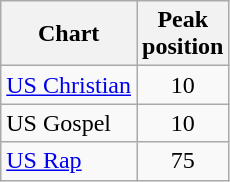<table class="wikitable">
<tr>
<th>Chart</th>
<th>Peak<br>position</th>
</tr>
<tr>
<td><a href='#'>US Christian</a></td>
<td align="center">10</td>
</tr>
<tr>
<td>US Gospel</td>
<td align="center">10</td>
</tr>
<tr>
<td><a href='#'>US Rap</a></td>
<td align="center">75</td>
</tr>
</table>
